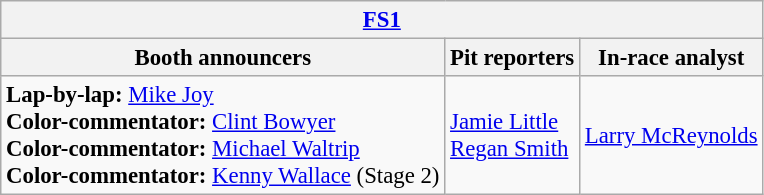<table class="wikitable" style="font-size: 95%">
<tr>
<th colspan="3"><a href='#'>FS1</a></th>
</tr>
<tr>
<th>Booth announcers</th>
<th>Pit reporters</th>
<th>In-race analyst</th>
</tr>
<tr>
<td><strong>Lap-by-lap:</strong> <a href='#'>Mike Joy</a><br><strong>Color-commentator:</strong> <a href='#'>Clint Bowyer</a><br><strong>Color-commentator:</strong> <a href='#'>Michael Waltrip</a><br><strong>Color-commentator:</strong> <a href='#'>Kenny Wallace</a> (Stage 2)</td>
<td><a href='#'>Jamie Little</a><br><a href='#'>Regan Smith</a></td>
<td><a href='#'>Larry McReynolds</a></td>
</tr>
</table>
